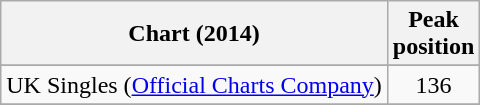<table class="wikitable sortable">
<tr>
<th>Chart (2014)</th>
<th>Peak<br>position</th>
</tr>
<tr>
</tr>
<tr>
<td>UK Singles (<a href='#'>Official Charts Company</a>)</td>
<td style="text-align:center;">136</td>
</tr>
<tr>
</tr>
</table>
